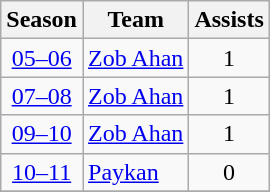<table class="wikitable" style="text-align: center;">
<tr>
<th>Season</th>
<th>Team</th>
<th>Assists</th>
</tr>
<tr>
<td><a href='#'>05–06</a></td>
<td align="left"><a href='#'>Zob Ahan</a></td>
<td>1</td>
</tr>
<tr>
<td><a href='#'>07–08</a></td>
<td align="left"><a href='#'>Zob Ahan</a></td>
<td>1</td>
</tr>
<tr>
<td><a href='#'>09–10</a></td>
<td align="left"><a href='#'>Zob Ahan</a></td>
<td>1</td>
</tr>
<tr>
<td><a href='#'>10–11</a></td>
<td align="left"><a href='#'>Paykan</a></td>
<td>0</td>
</tr>
<tr>
</tr>
</table>
